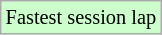<table class="wikitable" style="font-size: 85%;">
<tr style="background:#ccffcc;">
<td>Fastest session lap</td>
</tr>
</table>
